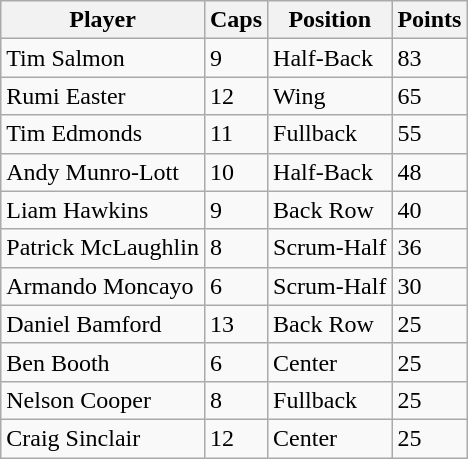<table class="wikitable">
<tr>
<th>Player</th>
<th>Caps</th>
<th>Position</th>
<th>Points</th>
</tr>
<tr>
<td>Tim Salmon</td>
<td>9</td>
<td>Half-Back</td>
<td>83</td>
</tr>
<tr>
<td>Rumi Easter</td>
<td>12</td>
<td>Wing</td>
<td>65</td>
</tr>
<tr>
<td>Tim Edmonds</td>
<td>11</td>
<td>Fullback</td>
<td>55</td>
</tr>
<tr>
<td>Andy Munro-Lott</td>
<td>10</td>
<td>Half-Back</td>
<td>48</td>
</tr>
<tr>
<td>Liam Hawkins</td>
<td>9</td>
<td>Back Row</td>
<td>40</td>
</tr>
<tr>
<td>Patrick McLaughlin</td>
<td>8</td>
<td>Scrum-Half</td>
<td>36</td>
</tr>
<tr>
<td>Armando Moncayo</td>
<td>6</td>
<td>Scrum-Half</td>
<td>30</td>
</tr>
<tr>
<td>Daniel Bamford</td>
<td>13</td>
<td>Back Row</td>
<td>25</td>
</tr>
<tr>
<td>Ben Booth</td>
<td>6</td>
<td>Center</td>
<td>25</td>
</tr>
<tr>
<td>Nelson Cooper</td>
<td>8</td>
<td>Fullback</td>
<td>25</td>
</tr>
<tr>
<td>Craig Sinclair</td>
<td>12</td>
<td>Center</td>
<td>25</td>
</tr>
</table>
